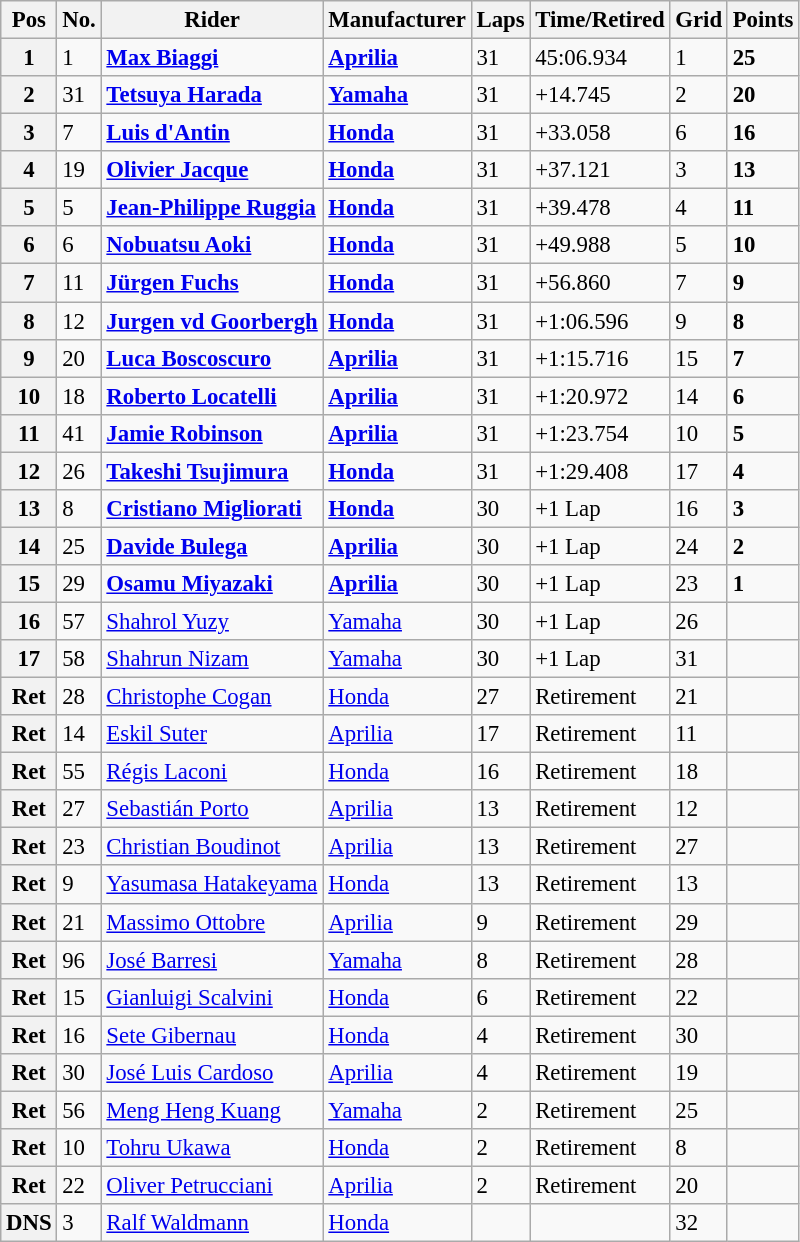<table class="wikitable" style="font-size: 95%;">
<tr>
<th>Pos</th>
<th>No.</th>
<th>Rider</th>
<th>Manufacturer</th>
<th>Laps</th>
<th>Time/Retired</th>
<th>Grid</th>
<th>Points</th>
</tr>
<tr>
<th>1</th>
<td>1</td>
<td> <strong><a href='#'>Max Biaggi</a></strong></td>
<td><strong><a href='#'>Aprilia</a></strong></td>
<td>31</td>
<td>45:06.934</td>
<td>1</td>
<td><strong>25</strong></td>
</tr>
<tr>
<th>2</th>
<td>31</td>
<td> <strong><a href='#'>Tetsuya Harada</a></strong></td>
<td><strong><a href='#'>Yamaha</a></strong></td>
<td>31</td>
<td>+14.745</td>
<td>2</td>
<td><strong>20</strong></td>
</tr>
<tr>
<th>3</th>
<td>7</td>
<td> <strong><a href='#'>Luis d'Antin</a></strong></td>
<td><strong><a href='#'>Honda</a></strong></td>
<td>31</td>
<td>+33.058</td>
<td>6</td>
<td><strong>16</strong></td>
</tr>
<tr>
<th>4</th>
<td>19</td>
<td> <strong><a href='#'>Olivier Jacque</a></strong></td>
<td><strong><a href='#'>Honda</a></strong></td>
<td>31</td>
<td>+37.121</td>
<td>3</td>
<td><strong>13</strong></td>
</tr>
<tr>
<th>5</th>
<td>5</td>
<td> <strong><a href='#'>Jean-Philippe Ruggia</a></strong></td>
<td><strong><a href='#'>Honda</a></strong></td>
<td>31</td>
<td>+39.478</td>
<td>4</td>
<td><strong>11</strong></td>
</tr>
<tr>
<th>6</th>
<td>6</td>
<td> <strong><a href='#'>Nobuatsu Aoki</a></strong></td>
<td><strong><a href='#'>Honda</a></strong></td>
<td>31</td>
<td>+49.988</td>
<td>5</td>
<td><strong>10</strong></td>
</tr>
<tr>
<th>7</th>
<td>11</td>
<td> <strong><a href='#'>Jürgen Fuchs</a></strong></td>
<td><strong><a href='#'>Honda</a></strong></td>
<td>31</td>
<td>+56.860</td>
<td>7</td>
<td><strong>9</strong></td>
</tr>
<tr>
<th>8</th>
<td>12</td>
<td> <strong><a href='#'>Jurgen vd Goorbergh</a></strong></td>
<td><strong><a href='#'>Honda</a></strong></td>
<td>31</td>
<td>+1:06.596</td>
<td>9</td>
<td><strong>8</strong></td>
</tr>
<tr>
<th>9</th>
<td>20</td>
<td> <strong><a href='#'>Luca Boscoscuro</a></strong></td>
<td><strong><a href='#'>Aprilia</a></strong></td>
<td>31</td>
<td>+1:15.716</td>
<td>15</td>
<td><strong>7</strong></td>
</tr>
<tr>
<th>10</th>
<td>18</td>
<td> <strong><a href='#'>Roberto Locatelli</a></strong></td>
<td><strong><a href='#'>Aprilia</a></strong></td>
<td>31</td>
<td>+1:20.972</td>
<td>14</td>
<td><strong>6</strong></td>
</tr>
<tr>
<th>11</th>
<td>41</td>
<td> <strong><a href='#'>Jamie Robinson</a></strong></td>
<td><strong><a href='#'>Aprilia</a></strong></td>
<td>31</td>
<td>+1:23.754</td>
<td>10</td>
<td><strong>5</strong></td>
</tr>
<tr>
<th>12</th>
<td>26</td>
<td> <strong><a href='#'>Takeshi Tsujimura</a></strong></td>
<td><strong><a href='#'>Honda</a></strong></td>
<td>31</td>
<td>+1:29.408</td>
<td>17</td>
<td><strong>4</strong></td>
</tr>
<tr>
<th>13</th>
<td>8</td>
<td> <strong><a href='#'>Cristiano Migliorati</a></strong></td>
<td><strong><a href='#'>Honda</a></strong></td>
<td>30</td>
<td>+1 Lap</td>
<td>16</td>
<td><strong>3</strong></td>
</tr>
<tr>
<th>14</th>
<td>25</td>
<td> <strong><a href='#'>Davide Bulega</a></strong></td>
<td><strong><a href='#'>Aprilia</a></strong></td>
<td>30</td>
<td>+1 Lap</td>
<td>24</td>
<td><strong>2</strong></td>
</tr>
<tr>
<th>15</th>
<td>29</td>
<td> <strong><a href='#'>Osamu Miyazaki</a></strong></td>
<td><strong><a href='#'>Aprilia</a></strong></td>
<td>30</td>
<td>+1 Lap</td>
<td>23</td>
<td><strong>1</strong></td>
</tr>
<tr>
<th>16</th>
<td>57</td>
<td> <a href='#'>Shahrol Yuzy</a></td>
<td><a href='#'>Yamaha</a></td>
<td>30</td>
<td>+1 Lap</td>
<td>26</td>
<td></td>
</tr>
<tr>
<th>17</th>
<td>58</td>
<td> <a href='#'>Shahrun Nizam</a></td>
<td><a href='#'>Yamaha</a></td>
<td>30</td>
<td>+1 Lap</td>
<td>31</td>
<td></td>
</tr>
<tr>
<th>Ret</th>
<td>28</td>
<td> <a href='#'>Christophe Cogan</a></td>
<td><a href='#'>Honda</a></td>
<td>27</td>
<td>Retirement</td>
<td>21</td>
<td></td>
</tr>
<tr>
<th>Ret</th>
<td>14</td>
<td> <a href='#'>Eskil Suter</a></td>
<td><a href='#'>Aprilia</a></td>
<td>17</td>
<td>Retirement</td>
<td>11</td>
<td></td>
</tr>
<tr>
<th>Ret</th>
<td>55</td>
<td> <a href='#'>Régis Laconi</a></td>
<td><a href='#'>Honda</a></td>
<td>16</td>
<td>Retirement</td>
<td>18</td>
<td></td>
</tr>
<tr>
<th>Ret</th>
<td>27</td>
<td> <a href='#'>Sebastián Porto</a></td>
<td><a href='#'>Aprilia</a></td>
<td>13</td>
<td>Retirement</td>
<td>12</td>
<td></td>
</tr>
<tr>
<th>Ret</th>
<td>23</td>
<td> <a href='#'>Christian Boudinot</a></td>
<td><a href='#'>Aprilia</a></td>
<td>13</td>
<td>Retirement</td>
<td>27</td>
<td></td>
</tr>
<tr>
<th>Ret</th>
<td>9</td>
<td> <a href='#'>Yasumasa Hatakeyama</a></td>
<td><a href='#'>Honda</a></td>
<td>13</td>
<td>Retirement</td>
<td>13</td>
<td></td>
</tr>
<tr>
<th>Ret</th>
<td>21</td>
<td> <a href='#'>Massimo Ottobre</a></td>
<td><a href='#'>Aprilia</a></td>
<td>9</td>
<td>Retirement</td>
<td>29</td>
<td></td>
</tr>
<tr>
<th>Ret</th>
<td>96</td>
<td> <a href='#'>José Barresi</a></td>
<td><a href='#'>Yamaha</a></td>
<td>8</td>
<td>Retirement</td>
<td>28</td>
<td></td>
</tr>
<tr>
<th>Ret</th>
<td>15</td>
<td> <a href='#'>Gianluigi Scalvini</a></td>
<td><a href='#'>Honda</a></td>
<td>6</td>
<td>Retirement</td>
<td>22</td>
<td></td>
</tr>
<tr>
<th>Ret</th>
<td>16</td>
<td> <a href='#'>Sete Gibernau</a></td>
<td><a href='#'>Honda</a></td>
<td>4</td>
<td>Retirement</td>
<td>30</td>
<td></td>
</tr>
<tr>
<th>Ret</th>
<td>30</td>
<td> <a href='#'>José Luis Cardoso</a></td>
<td><a href='#'>Aprilia</a></td>
<td>4</td>
<td>Retirement</td>
<td>19</td>
<td></td>
</tr>
<tr>
<th>Ret</th>
<td>56</td>
<td> <a href='#'>Meng Heng Kuang</a></td>
<td><a href='#'>Yamaha</a></td>
<td>2</td>
<td>Retirement</td>
<td>25</td>
<td></td>
</tr>
<tr>
<th>Ret</th>
<td>10</td>
<td> <a href='#'>Tohru Ukawa</a></td>
<td><a href='#'>Honda</a></td>
<td>2</td>
<td>Retirement</td>
<td>8</td>
<td></td>
</tr>
<tr>
<th>Ret</th>
<td>22</td>
<td> <a href='#'>Oliver Petrucciani</a></td>
<td><a href='#'>Aprilia</a></td>
<td>2</td>
<td>Retirement</td>
<td>20</td>
<td></td>
</tr>
<tr>
<th>DNS</th>
<td>3</td>
<td> <a href='#'>Ralf Waldmann</a></td>
<td><a href='#'>Honda</a></td>
<td></td>
<td></td>
<td>32</td>
<td></td>
</tr>
</table>
